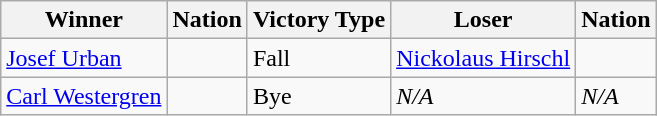<table class="wikitable sortable" style="text-align:left;">
<tr>
<th>Winner</th>
<th>Nation</th>
<th>Victory Type</th>
<th>Loser</th>
<th>Nation</th>
</tr>
<tr>
<td><a href='#'>Josef Urban</a></td>
<td></td>
<td>Fall</td>
<td><a href='#'>Nickolaus Hirschl</a></td>
<td></td>
</tr>
<tr>
<td><a href='#'>Carl Westergren</a></td>
<td></td>
<td>Bye</td>
<td><em>N/A</em></td>
<td><em>N/A</em></td>
</tr>
</table>
